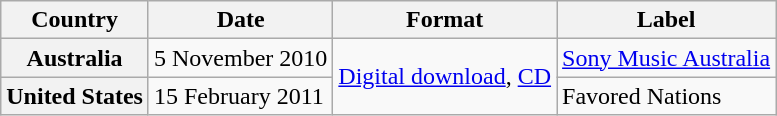<table class="wikitable plainrowheaders">
<tr>
<th scope="col">Country</th>
<th scope="col">Date</th>
<th scope="col">Format</th>
<th scope="col">Label</th>
</tr>
<tr>
<th scope="row">Australia</th>
<td>5 November 2010</td>
<td rowspan="2"><a href='#'>Digital download</a>, <a href='#'>CD</a></td>
<td><a href='#'>Sony Music Australia</a></td>
</tr>
<tr>
<th scope="row">United States</th>
<td>15 February 2011</td>
<td>Favored Nations</td>
</tr>
</table>
